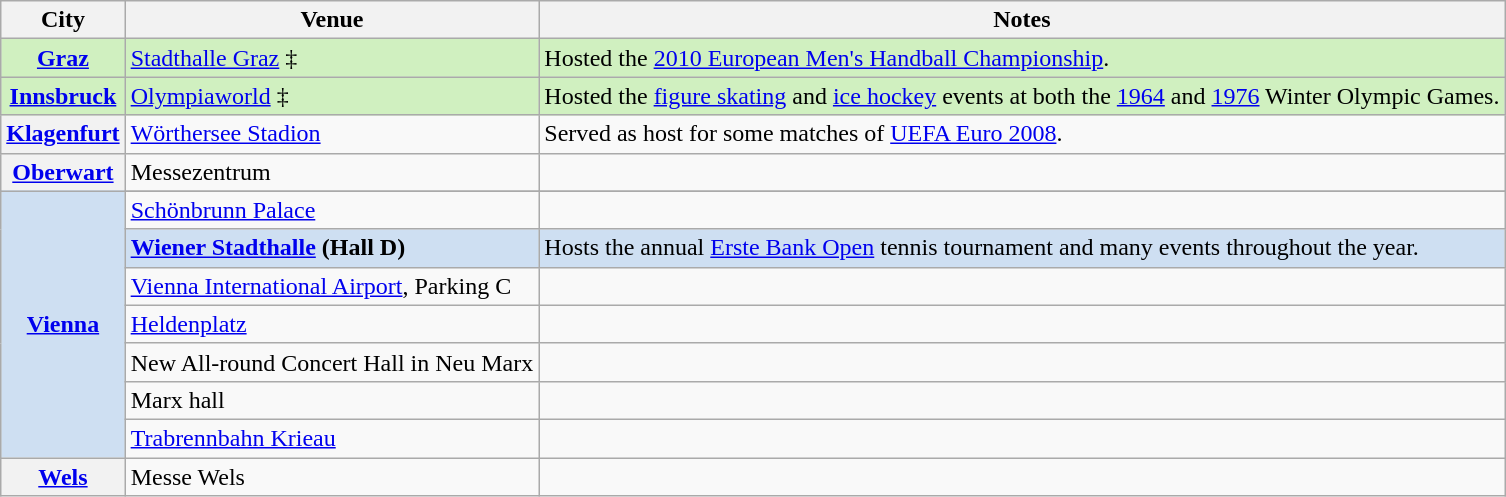<table class="wikitable plainrowheaders">
<tr>
<th scope="col">City</th>
<th scope="col">Venue</th>
<th scope="col">Notes</th>
</tr>
<tr style="background:#D0F0C0;">
<th scope="row" style="background:#D0F0C0;"><a href='#'>Graz</a></th>
<td><a href='#'>Stadthalle Graz</a> ‡</td>
<td>Hosted the <a href='#'>2010 European Men's Handball Championship</a>.</td>
</tr>
<tr style="background:#D0F0C0;">
<th scope="row" style="background:#D0F0C0;"><a href='#'>Innsbruck</a></th>
<td><a href='#'>Olympiaworld</a> ‡</td>
<td>Hosted the <a href='#'>figure skating</a> and <a href='#'>ice hockey</a> events at both the <a href='#'>1964</a> and <a href='#'>1976</a> Winter Olympic Games.</td>
</tr>
<tr>
<th scope="row"><a href='#'>Klagenfurt</a></th>
<td><a href='#'>Wörthersee Stadion</a></td>
<td>Served as host for some matches of <a href='#'>UEFA Euro 2008</a>.</td>
</tr>
<tr>
<th scope="row"><a href='#'>Oberwart</a></th>
<td>Messezentrum</td>
<td></td>
</tr>
<tr style="background:#CEDFF2;">
<th scope="row" rowspan="8" style="background:#CEDFF2; font-weight:bold;"><a href='#'>Vienna</a></th>
</tr>
<tr>
<td><a href='#'>Schönbrunn Palace</a></td>
<td></td>
</tr>
<tr style="background:#CEDFF2;">
<td><strong><a href='#'>Wiener Stadthalle</a> (Hall D)</strong> </td>
<td>Hosts the annual <a href='#'>Erste Bank Open</a> tennis tournament and many events throughout the year.</td>
</tr>
<tr>
<td><a href='#'>Vienna International Airport</a>, Parking C</td>
<td></td>
</tr>
<tr>
<td><a href='#'>Heldenplatz</a></td>
<td></td>
</tr>
<tr>
<td>New All-round Concert Hall in Neu Marx</td>
<td></td>
</tr>
<tr>
<td>Marx hall</td>
<td></td>
</tr>
<tr>
<td><a href='#'>Trabrennbahn Krieau</a></td>
<td></td>
</tr>
<tr>
<th scope="row"><a href='#'>Wels</a></th>
<td>Messe Wels</td>
<td></td>
</tr>
</table>
